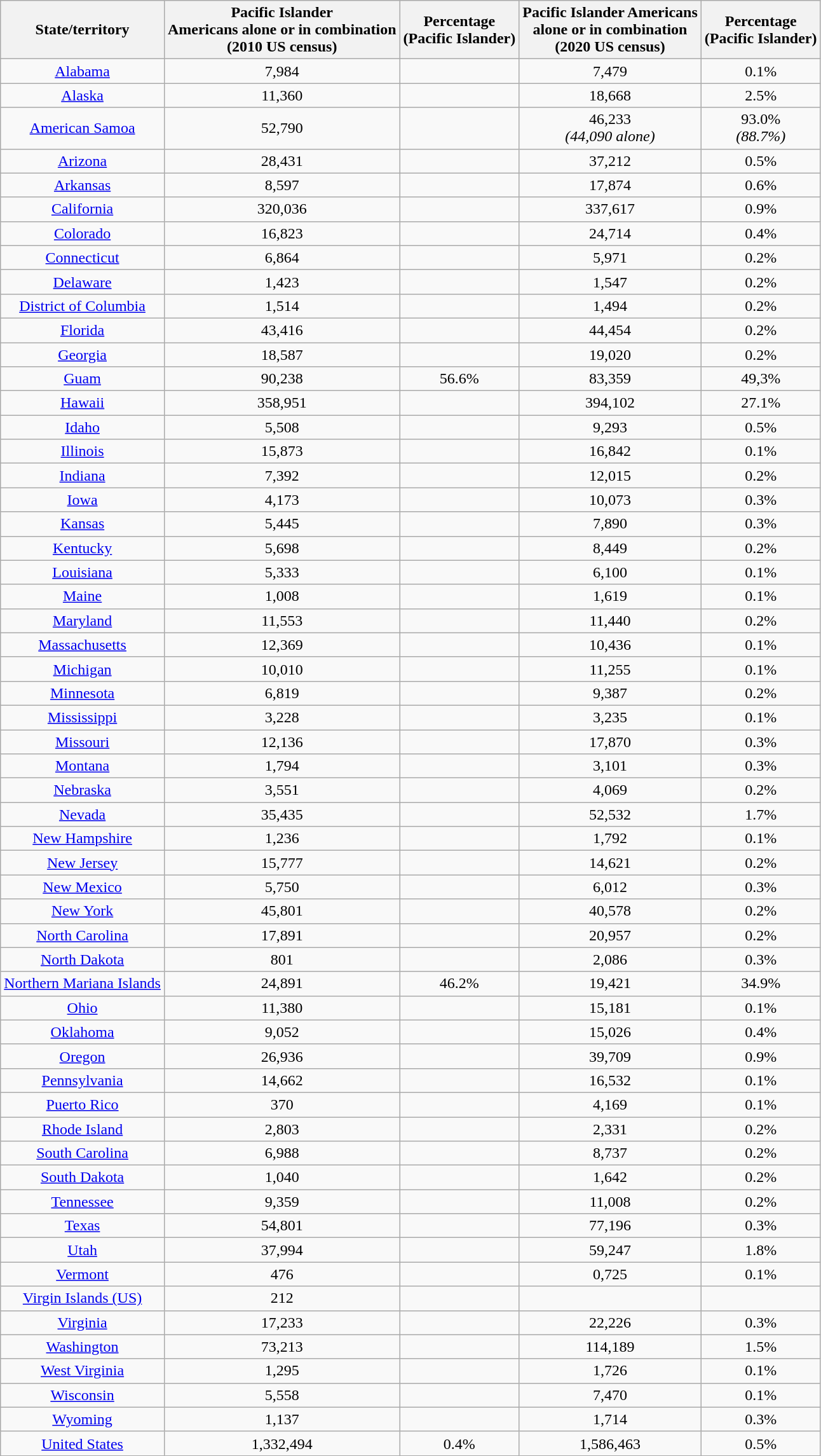<table class="wikitable sortable" style=text-align:center>
<tr>
<th>State/territory</th>
<th>Pacific Islander<br> Americans alone or in combination<br> (2010 US census)</th>
<th>Percentage<br> (Pacific Islander)<br></th>
<th>Pacific Islander Americans<br> alone or in combination<br> (2020 US census)</th>
<th>Percentage<br> (Pacific Islander)<br></th>
</tr>
<tr>
<td><a href='#'>Alabama</a></td>
<td>7,984</td>
<td></td>
<td>7,479</td>
<td>0.1%</td>
</tr>
<tr>
<td><a href='#'>Alaska</a></td>
<td>11,360</td>
<td></td>
<td>18,668</td>
<td>2.5%</td>
</tr>
<tr>
<td><a href='#'>American Samoa</a></td>
<td>52,790</td>
<td></td>
<td>46,233<br> <em>(44,090 alone)</em></td>
<td>93.0%<br> <em>(88.7%)</em></td>
</tr>
<tr>
<td><a href='#'>Arizona</a></td>
<td>28,431</td>
<td></td>
<td>37,212</td>
<td>0.5%</td>
</tr>
<tr>
<td><a href='#'>Arkansas</a></td>
<td>8,597</td>
<td></td>
<td>17,874</td>
<td>0.6%</td>
</tr>
<tr>
<td><a href='#'>California</a></td>
<td>320,036</td>
<td></td>
<td>337,617</td>
<td>0.9%</td>
</tr>
<tr>
<td><a href='#'>Colorado</a></td>
<td>16,823</td>
<td></td>
<td>24,714</td>
<td>0.4%</td>
</tr>
<tr>
<td><a href='#'>Connecticut</a></td>
<td>6,864</td>
<td></td>
<td>5,971</td>
<td>0.2%</td>
</tr>
<tr>
<td><a href='#'>Delaware</a></td>
<td>1,423</td>
<td></td>
<td>1,547</td>
<td>0.2%</td>
</tr>
<tr>
<td><a href='#'>District of Columbia</a></td>
<td>1,514</td>
<td></td>
<td>1,494</td>
<td>0.2%</td>
</tr>
<tr>
<td><a href='#'>Florida</a></td>
<td>43,416</td>
<td></td>
<td>44,454</td>
<td>0.2%</td>
</tr>
<tr>
<td><a href='#'>Georgia</a></td>
<td>18,587</td>
<td></td>
<td>19,020</td>
<td>0.2%</td>
</tr>
<tr>
<td><a href='#'>Guam</a></td>
<td>90,238 </td>
<td>56.6%</td>
<td>83,359</td>
<td>49,3%</td>
</tr>
<tr>
<td><a href='#'>Hawaii</a></td>
<td>358,951</td>
<td></td>
<td>394,102</td>
<td>27.1%</td>
</tr>
<tr>
<td><a href='#'>Idaho</a></td>
<td>5,508</td>
<td></td>
<td>9,293</td>
<td>0.5%</td>
</tr>
<tr>
<td><a href='#'>Illinois</a></td>
<td>15,873</td>
<td></td>
<td>16,842</td>
<td>0.1%</td>
</tr>
<tr>
<td><a href='#'>Indiana</a></td>
<td>7,392</td>
<td></td>
<td>12,015</td>
<td>0.2%</td>
</tr>
<tr>
<td><a href='#'>Iowa</a></td>
<td>4,173</td>
<td></td>
<td>10,073</td>
<td>0.3%</td>
</tr>
<tr>
<td><a href='#'>Kansas</a></td>
<td>5,445</td>
<td></td>
<td>7,890</td>
<td>0.3%</td>
</tr>
<tr>
<td><a href='#'>Kentucky</a></td>
<td>5,698</td>
<td></td>
<td>8,449</td>
<td>0.2%</td>
</tr>
<tr>
<td><a href='#'>Louisiana</a></td>
<td>5,333</td>
<td></td>
<td>6,100</td>
<td>0.1%</td>
</tr>
<tr>
<td><a href='#'>Maine</a></td>
<td>1,008</td>
<td></td>
<td>1,619</td>
<td>0.1%</td>
</tr>
<tr>
<td><a href='#'>Maryland</a></td>
<td>11,553</td>
<td></td>
<td>11,440</td>
<td>0.2%</td>
</tr>
<tr>
<td><a href='#'>Massachusetts</a></td>
<td>12,369</td>
<td></td>
<td>10,436</td>
<td>0.1%</td>
</tr>
<tr>
<td><a href='#'>Michigan</a></td>
<td>10,010</td>
<td></td>
<td>11,255</td>
<td>0.1%</td>
</tr>
<tr>
<td><a href='#'>Minnesota</a></td>
<td>6,819</td>
<td></td>
<td>9,387</td>
<td>0.2%</td>
</tr>
<tr>
<td><a href='#'>Mississippi</a></td>
<td>3,228</td>
<td></td>
<td>3,235</td>
<td>0.1%</td>
</tr>
<tr>
<td><a href='#'>Missouri</a></td>
<td>12,136</td>
<td></td>
<td>17,870</td>
<td>0.3%</td>
</tr>
<tr>
<td><a href='#'>Montana</a></td>
<td>1,794</td>
<td></td>
<td>3,101</td>
<td>0.3%</td>
</tr>
<tr>
<td><a href='#'>Nebraska</a></td>
<td>3,551</td>
<td></td>
<td>4,069</td>
<td>0.2%</td>
</tr>
<tr>
<td><a href='#'>Nevada</a></td>
<td>35,435</td>
<td></td>
<td>52,532</td>
<td>1.7%</td>
</tr>
<tr>
<td><a href='#'>New Hampshire</a></td>
<td>1,236</td>
<td></td>
<td>1,792</td>
<td>0.1%</td>
</tr>
<tr>
<td><a href='#'>New Jersey</a></td>
<td>15,777</td>
<td></td>
<td>14,621</td>
<td>0.2%</td>
</tr>
<tr>
<td><a href='#'>New Mexico</a></td>
<td>5,750</td>
<td></td>
<td>6,012</td>
<td>0.3%</td>
</tr>
<tr>
<td><a href='#'>New York</a></td>
<td>45,801</td>
<td></td>
<td>40,578</td>
<td>0.2%</td>
</tr>
<tr>
<td><a href='#'>North Carolina</a></td>
<td>17,891</td>
<td></td>
<td>20,957</td>
<td>0.2%</td>
</tr>
<tr>
<td><a href='#'>North Dakota</a></td>
<td>801</td>
<td></td>
<td>2,086</td>
<td>0.3%</td>
</tr>
<tr>
<td><a href='#'>Northern Mariana Islands</a></td>
<td>24,891 </td>
<td>46.2%</td>
<td>19,421</td>
<td>34.9%</td>
</tr>
<tr>
<td><a href='#'>Ohio</a></td>
<td>11,380</td>
<td></td>
<td>15,181</td>
<td>0.1%</td>
</tr>
<tr>
<td><a href='#'>Oklahoma</a></td>
<td>9,052</td>
<td></td>
<td>15,026</td>
<td>0.4%</td>
</tr>
<tr>
<td><a href='#'>Oregon</a></td>
<td>26,936</td>
<td></td>
<td>39,709</td>
<td>0.9%</td>
</tr>
<tr>
<td><a href='#'>Pennsylvania</a></td>
<td>14,662</td>
<td></td>
<td>16,532</td>
<td>0.1%</td>
</tr>
<tr>
<td><a href='#'>Puerto Rico</a></td>
<td>370 </td>
<td></td>
<td>4,169</td>
<td>0.1%</td>
</tr>
<tr>
<td><a href='#'>Rhode Island</a></td>
<td>2,803</td>
<td></td>
<td>2,331</td>
<td>0.2%</td>
</tr>
<tr>
<td><a href='#'>South Carolina</a></td>
<td>6,988</td>
<td></td>
<td>8,737</td>
<td>0.2%</td>
</tr>
<tr>
<td><a href='#'>South Dakota</a></td>
<td>1,040</td>
<td></td>
<td>1,642</td>
<td>0.2%</td>
</tr>
<tr>
<td><a href='#'>Tennessee</a></td>
<td>9,359</td>
<td></td>
<td>11,008</td>
<td>0.2%</td>
</tr>
<tr>
<td><a href='#'>Texas</a></td>
<td>54,801</td>
<td></td>
<td>77,196</td>
<td>0.3%</td>
</tr>
<tr>
<td><a href='#'>Utah</a></td>
<td>37,994</td>
<td></td>
<td>59,247</td>
<td>1.8%</td>
</tr>
<tr>
<td><a href='#'>Vermont</a></td>
<td>476</td>
<td></td>
<td>0,725</td>
<td>0.1%</td>
</tr>
<tr>
<td><a href='#'>Virgin Islands (US)</a></td>
<td>212</td>
<td></td>
<td></td>
<td></td>
</tr>
<tr>
<td><a href='#'>Virginia</a></td>
<td>17,233</td>
<td></td>
<td>22,226</td>
<td>0.3%</td>
</tr>
<tr>
<td><a href='#'>Washington</a></td>
<td>73,213</td>
<td></td>
<td>114,189</td>
<td>1.5%</td>
</tr>
<tr>
<td><a href='#'>West Virginia</a></td>
<td>1,295</td>
<td></td>
<td>1,726</td>
<td>0.1%</td>
</tr>
<tr>
<td><a href='#'>Wisconsin</a></td>
<td>5,558</td>
<td></td>
<td>7,470</td>
<td>0.1%</td>
</tr>
<tr>
<td><a href='#'>Wyoming</a></td>
<td>1,137</td>
<td></td>
<td>1,714</td>
<td>0.3%</td>
</tr>
<tr || 0.1%>
<td><a href='#'>United States</a></td>
<td>1,332,494</td>
<td>0.4%</td>
<td>1,586,463</td>
<td>0.5%</td>
</tr>
</table>
